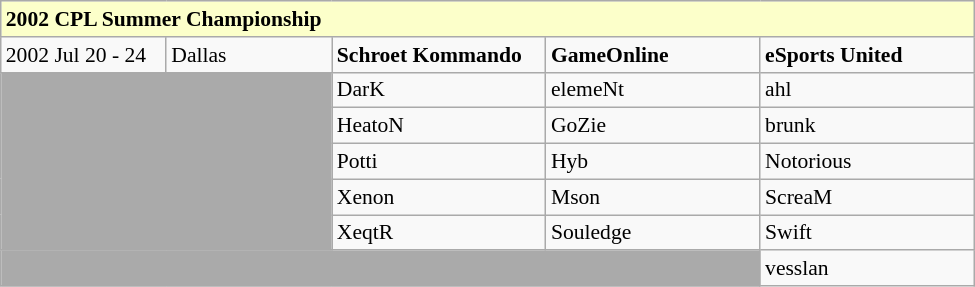<table class="wikitable collapsible collapsed"  style="font-size:90%; margin:0; width:650px;">
<tr>
<th colspan="5" style="background:#fcffca;text-align:left;">2002 CPL Summer Championship</th>
</tr>
<tr>
<td style="width:17%;">2002 Jul 20 - 24</td>
<td style="width:17%;"> Dallas</td>
<td style="width:22%;"> <strong>Schroet Kommando</strong></td>
<td style="width:22%;"> <strong>GameOnline</strong></td>
<td style="width:22%;"> <strong>eSports United</strong></td>
</tr>
<tr>
<td colspan="2" rowspan="5" style="background:#aaa;"></td>
<td> DarK</td>
<td> elemeNt</td>
<td> ahl</td>
</tr>
<tr>
<td> HeatoN</td>
<td> GoZie</td>
<td> brunk</td>
</tr>
<tr>
<td> Potti</td>
<td> Hyb</td>
<td> Notorious</td>
</tr>
<tr>
<td> Xenon</td>
<td> Mson</td>
<td> ScreaM</td>
</tr>
<tr>
<td> XeqtR</td>
<td> Souledge</td>
<td> Swift</td>
</tr>
<tr>
<td colspan="4" style="background:#aaa;"></td>
<td> vesslan</td>
</tr>
</table>
